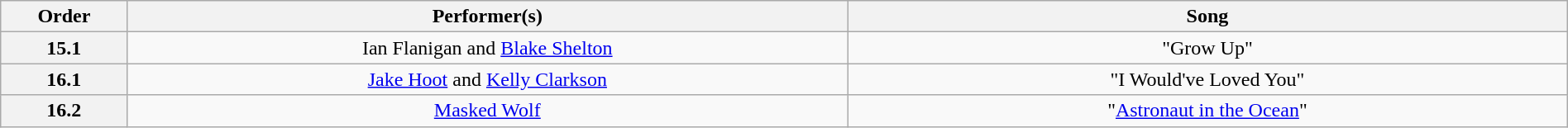<table class="wikitable" style="text-align:center; width:100%">
<tr>
<th scope="col" width="02%">Order</th>
<th scope="col" width="15%">Performer(s)</th>
<th scope="col" width="15%">Song</th>
</tr>
<tr>
<th scope="row">15.1</th>
<td>Ian Flanigan and <a href='#'>Blake Shelton</a></td>
<td>"Grow Up"</td>
</tr>
<tr>
<th scope="row">16.1</th>
<td><a href='#'>Jake Hoot</a> and <a href='#'>Kelly Clarkson</a></td>
<td>"I Would've Loved You"</td>
</tr>
<tr>
<th scope="row">16.2</th>
<td><a href='#'>Masked Wolf</a></td>
<td>"<a href='#'>Astronaut in the Ocean</a>"</td>
</tr>
</table>
